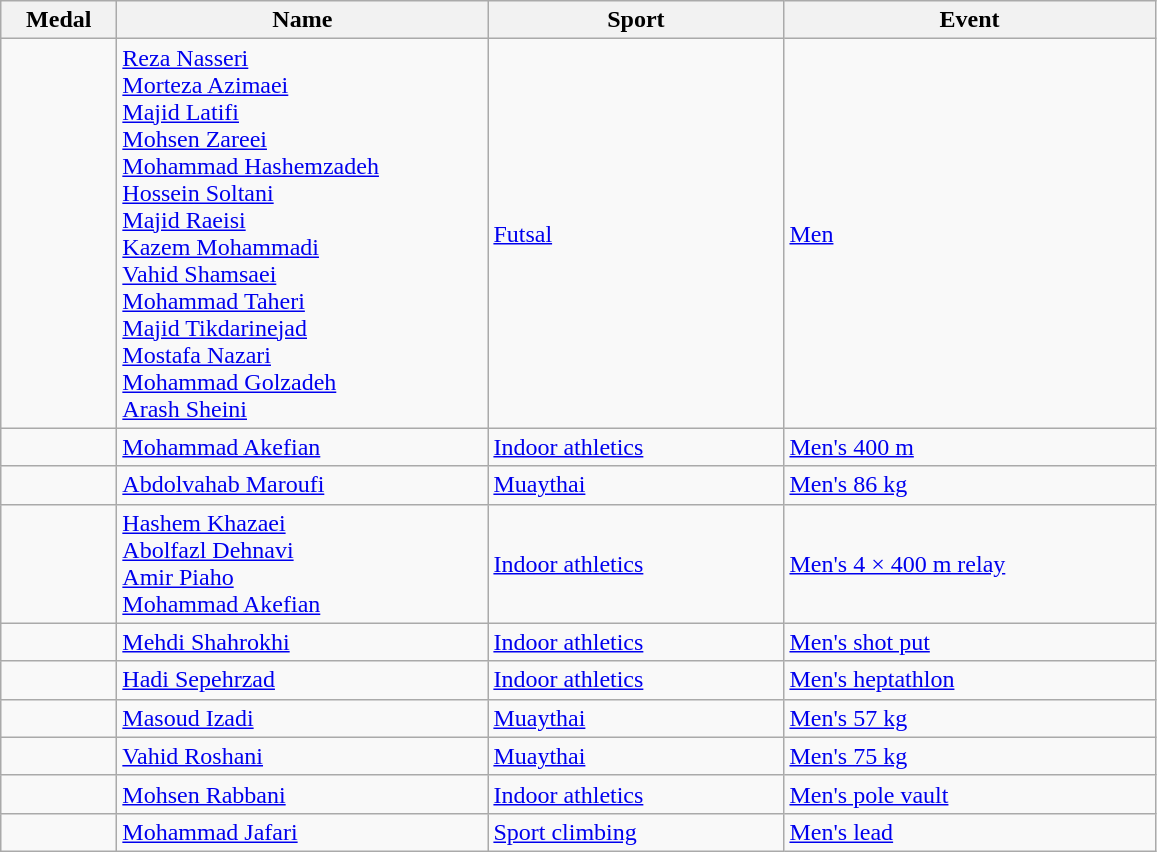<table class="wikitable sortable" style="text-align:left;">
<tr>
<th width="70">Medal</th>
<th width="240">Name</th>
<th width="190">Sport</th>
<th width="240">Event</th>
</tr>
<tr>
<td></td>
<td><a href='#'>Reza Nasseri</a><br><a href='#'>Morteza Azimaei</a><br><a href='#'>Majid Latifi</a><br><a href='#'>Mohsen Zareei</a><br><a href='#'>Mohammad Hashemzadeh</a><br><a href='#'>Hossein Soltani</a><br><a href='#'>Majid Raeisi</a><br><a href='#'>Kazem Mohammadi</a><br><a href='#'>Vahid Shamsaei</a><br><a href='#'>Mohammad Taheri</a><br><a href='#'>Majid Tikdarinejad</a><br><a href='#'>Mostafa Nazari</a><br><a href='#'>Mohammad Golzadeh</a><br><a href='#'>Arash Sheini</a></td>
<td><a href='#'>Futsal</a></td>
<td><a href='#'>Men</a></td>
</tr>
<tr>
<td></td>
<td><a href='#'>Mohammad Akefian</a></td>
<td><a href='#'>Indoor athletics</a></td>
<td><a href='#'>Men's 400 m</a></td>
</tr>
<tr>
<td></td>
<td><a href='#'>Abdolvahab Maroufi</a></td>
<td><a href='#'>Muaythai</a></td>
<td><a href='#'>Men's 86 kg</a></td>
</tr>
<tr>
<td></td>
<td><a href='#'>Hashem Khazaei</a><br><a href='#'>Abolfazl Dehnavi</a><br><a href='#'>Amir Piaho</a><br><a href='#'>Mohammad Akefian</a></td>
<td><a href='#'>Indoor athletics</a></td>
<td><a href='#'>Men's 4 × 400 m relay</a></td>
</tr>
<tr>
<td></td>
<td><a href='#'>Mehdi Shahrokhi</a></td>
<td><a href='#'>Indoor athletics</a></td>
<td><a href='#'>Men's shot put</a></td>
</tr>
<tr>
<td></td>
<td><a href='#'>Hadi Sepehrzad</a></td>
<td><a href='#'>Indoor athletics</a></td>
<td><a href='#'>Men's heptathlon</a></td>
</tr>
<tr>
<td></td>
<td><a href='#'>Masoud Izadi</a></td>
<td><a href='#'>Muaythai</a></td>
<td><a href='#'>Men's 57 kg</a></td>
</tr>
<tr>
<td></td>
<td><a href='#'>Vahid Roshani</a></td>
<td><a href='#'>Muaythai</a></td>
<td><a href='#'>Men's 75 kg</a></td>
</tr>
<tr>
<td></td>
<td><a href='#'>Mohsen Rabbani</a></td>
<td><a href='#'>Indoor athletics</a></td>
<td><a href='#'>Men's pole vault</a></td>
</tr>
<tr>
<td></td>
<td><a href='#'>Mohammad Jafari</a></td>
<td><a href='#'>Sport climbing</a></td>
<td><a href='#'>Men's lead</a></td>
</tr>
</table>
